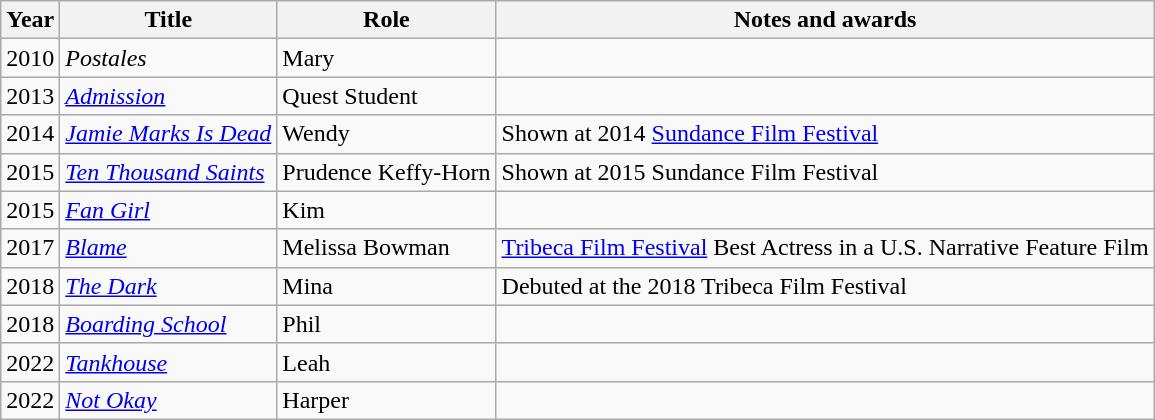<table class="wikitable">
<tr>
<th>Year</th>
<th>Title</th>
<th>Role</th>
<th>Notes and awards</th>
</tr>
<tr>
<td>2010</td>
<td><em>Postales</em></td>
<td>Mary</td>
<td></td>
</tr>
<tr>
<td>2013</td>
<td><em><a href='#'>Admission</a></em></td>
<td>Quest Student</td>
<td></td>
</tr>
<tr>
<td>2014</td>
<td><em><a href='#'>Jamie Marks Is Dead</a></em></td>
<td>Wendy</td>
<td>Shown at 2014 <a href='#'>Sundance Film Festival</a></td>
</tr>
<tr>
<td>2015</td>
<td><em><a href='#'>Ten Thousand Saints</a></em></td>
<td>Prudence Keffy-Horn</td>
<td>Shown at 2015 Sundance Film Festival</td>
</tr>
<tr>
<td>2015</td>
<td><em><a href='#'>Fan Girl</a></em></td>
<td>Kim</td>
<td></td>
</tr>
<tr>
<td>2017</td>
<td><em><a href='#'>Blame</a></em></td>
<td>Melissa Bowman</td>
<td><a href='#'>Tribeca Film Festival</a> Best Actress in a U.S. Narrative Feature Film</td>
</tr>
<tr>
<td>2018</td>
<td><em><a href='#'>The Dark</a></em></td>
<td>Mina</td>
<td>Debuted at the 2018 Tribeca Film Festival</td>
</tr>
<tr>
<td>2018</td>
<td><em><a href='#'>Boarding School</a></em></td>
<td>Phil</td>
<td></td>
</tr>
<tr>
<td>2022</td>
<td><em><a href='#'>Tankhouse</a></em></td>
<td>Leah</td>
<td></td>
</tr>
<tr>
<td>2022</td>
<td><em><a href='#'>Not Okay</a></em></td>
<td>Harper</td>
<td></td>
</tr>
</table>
